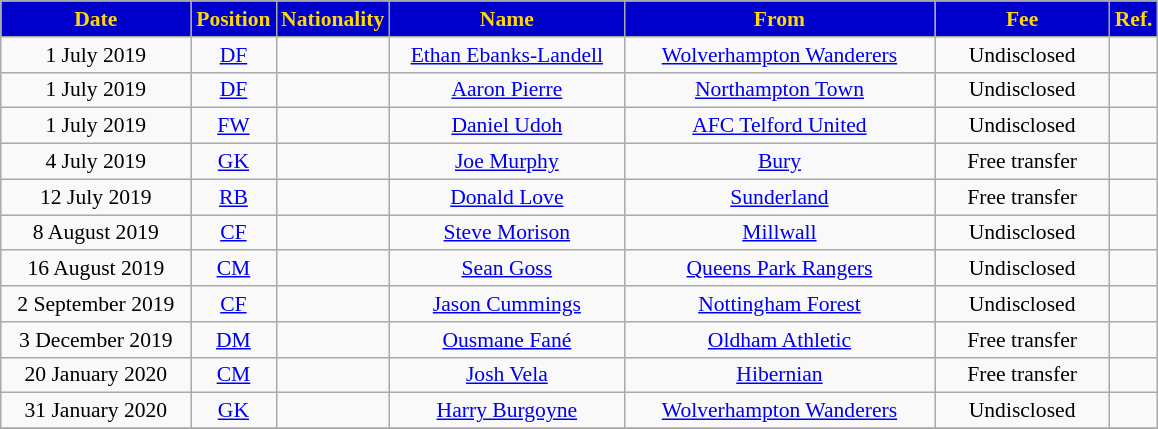<table class="wikitable"  style="text-align:center; font-size:90%; ">
<tr>
<th style="background:#0000CD; color:#FFD700; width:120px;">Date</th>
<th style="background:#0000CD; color:#FFD700; width:50px;">Position</th>
<th style="background:#0000CD; color:#FFD700; width:50px;">Nationality</th>
<th style="background:#0000CD; color:#FFD700; width:150px;">Name</th>
<th style="background:#0000CD; color:#FFD700; width:200px;">From</th>
<th style="background:#0000CD; color:#FFD700; width:110px;">Fee</th>
<th style="background:#0000CD; color:#FFD700; width:25px;">Ref.</th>
</tr>
<tr>
<td>1 July 2019</td>
<td><a href='#'>DF</a></td>
<td></td>
<td><a href='#'>Ethan Ebanks-Landell</a></td>
<td> <a href='#'>Wolverhampton Wanderers</a></td>
<td>Undisclosed</td>
<td></td>
</tr>
<tr>
<td>1 July 2019</td>
<td><a href='#'>DF</a></td>
<td></td>
<td><a href='#'>Aaron Pierre</a></td>
<td> <a href='#'>Northampton Town</a></td>
<td>Undisclosed</td>
<td></td>
</tr>
<tr>
<td>1 July 2019</td>
<td><a href='#'>FW</a></td>
<td></td>
<td><a href='#'>Daniel Udoh</a></td>
<td> <a href='#'>AFC Telford United</a></td>
<td>Undisclosed</td>
<td></td>
</tr>
<tr>
<td>4 July 2019</td>
<td><a href='#'>GK</a></td>
<td></td>
<td><a href='#'>Joe Murphy</a></td>
<td> <a href='#'>Bury</a></td>
<td>Free transfer</td>
<td></td>
</tr>
<tr>
<td>12 July 2019</td>
<td><a href='#'>RB</a></td>
<td></td>
<td><a href='#'>Donald Love</a></td>
<td> <a href='#'>Sunderland</a></td>
<td>Free transfer</td>
<td></td>
</tr>
<tr>
<td>8 August 2019</td>
<td><a href='#'>CF</a></td>
<td></td>
<td><a href='#'>Steve Morison</a></td>
<td> <a href='#'>Millwall</a></td>
<td>Undisclosed</td>
<td></td>
</tr>
<tr>
<td>16 August 2019</td>
<td><a href='#'>CM</a></td>
<td></td>
<td><a href='#'>Sean Goss</a></td>
<td> <a href='#'>Queens Park Rangers</a></td>
<td>Undisclosed</td>
<td></td>
</tr>
<tr>
<td>2 September 2019</td>
<td><a href='#'>CF</a></td>
<td></td>
<td><a href='#'>Jason Cummings</a></td>
<td> <a href='#'>Nottingham Forest</a></td>
<td>Undisclosed</td>
<td></td>
</tr>
<tr>
<td>3 December 2019</td>
<td><a href='#'>DM</a></td>
<td></td>
<td><a href='#'>Ousmane Fané</a></td>
<td> <a href='#'>Oldham Athletic</a></td>
<td>Free transfer</td>
<td></td>
</tr>
<tr>
<td>20 January 2020</td>
<td><a href='#'>CM</a></td>
<td></td>
<td><a href='#'>Josh Vela</a></td>
<td> <a href='#'>Hibernian</a></td>
<td>Free transfer</td>
<td></td>
</tr>
<tr>
<td>31 January 2020</td>
<td><a href='#'>GK</a></td>
<td></td>
<td><a href='#'>Harry Burgoyne</a></td>
<td> <a href='#'>Wolverhampton Wanderers</a></td>
<td>Undisclosed</td>
<td></td>
</tr>
<tr>
</tr>
</table>
